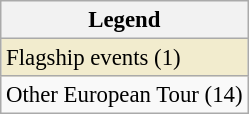<table class="wikitable" style="font-size:95%;">
<tr>
<th>Legend</th>
</tr>
<tr style="background:#f2ecce;">
<td>Flagship events (1)</td>
</tr>
<tr>
<td>Other European Tour (14)</td>
</tr>
</table>
